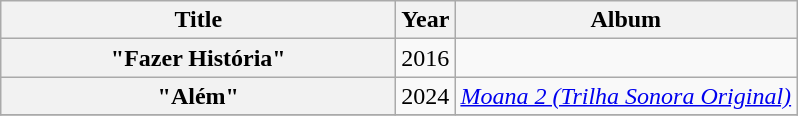<table class="wikitable plainrowheaders" style="text-align:center;">
<tr>
<th scope="col" style="width:16em;">Title</th>
<th scope="col">Year</th>
<th scope="col">Album</th>
</tr>
<tr>
<th scope="row">"Fazer História"</th>
<td>2016</td>
<td></td>
</tr>
<tr>
<th scope="row">"Além" <br></th>
<td>2024</td>
<td><em><a href='#'>Moana 2 (Trilha Sonora Original)</a></em></td>
</tr>
<tr>
</tr>
</table>
